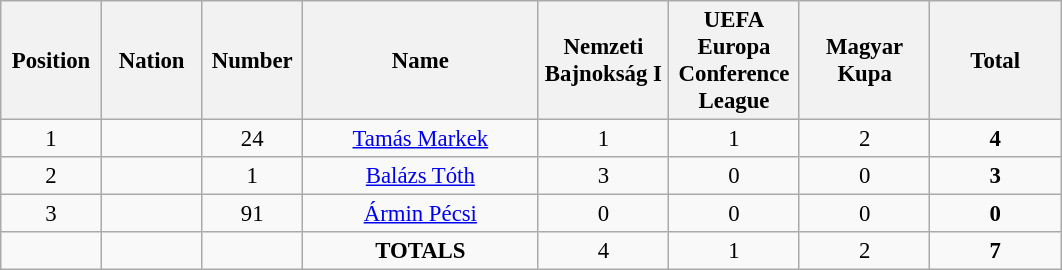<table class="wikitable" style="font-size: 95%; text-align: center;">
<tr>
<th width=60>Position</th>
<th width=60>Nation</th>
<th width=60>Number</th>
<th width=150>Name</th>
<th width=80>Nemzeti Bajnokság I</th>
<th width=80>UEFA Europa Conference League</th>
<th width=80>Magyar Kupa</th>
<th width=80>Total</th>
</tr>
<tr>
<td>1</td>
<td></td>
<td>24</td>
<td><a href='#'>Tamás Markek</a></td>
<td>1</td>
<td>1</td>
<td>2</td>
<td><strong>4</strong></td>
</tr>
<tr>
<td>2</td>
<td></td>
<td>1</td>
<td><a href='#'>Balázs Tóth</a></td>
<td>3</td>
<td>0</td>
<td>0</td>
<td><strong>3</strong></td>
</tr>
<tr>
<td>3</td>
<td></td>
<td>91</td>
<td><a href='#'>Ármin Pécsi</a></td>
<td>0</td>
<td>0</td>
<td>0</td>
<td><strong>0</strong></td>
</tr>
<tr>
<td></td>
<td></td>
<td></td>
<td><strong>TOTALS</strong></td>
<td>4</td>
<td>1</td>
<td>2</td>
<td><strong>7</strong></td>
</tr>
</table>
